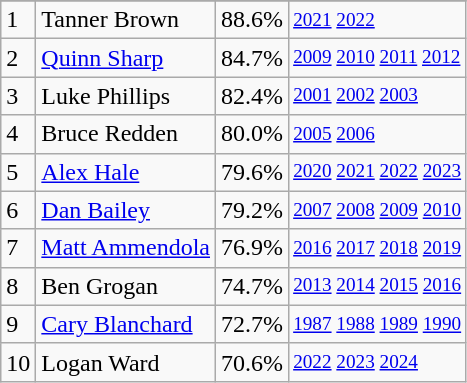<table class="wikitable">
<tr>
</tr>
<tr>
<td>1</td>
<td>Tanner Brown</td>
<td><abbr>88.6%</abbr></td>
<td style="font-size:80%;"><a href='#'>2021</a> <a href='#'>2022</a></td>
</tr>
<tr>
<td>2</td>
<td><a href='#'>Quinn Sharp</a></td>
<td><abbr>84.7%</abbr></td>
<td style="font-size:80%;"><a href='#'>2009</a> <a href='#'>2010</a> <a href='#'>2011</a> <a href='#'>2012</a></td>
</tr>
<tr>
<td>3</td>
<td>Luke Phillips</td>
<td><abbr>82.4%</abbr></td>
<td style="font-size:80%;"><a href='#'>2001</a> <a href='#'>2002</a> <a href='#'>2003</a></td>
</tr>
<tr>
<td>4</td>
<td>Bruce Redden</td>
<td><abbr>80.0%</abbr></td>
<td style="font-size:80%;"><a href='#'>2005</a> <a href='#'>2006</a></td>
</tr>
<tr>
<td>5</td>
<td><a href='#'>Alex Hale</a></td>
<td><abbr>79.6%</abbr></td>
<td style="font-size:80%;"><a href='#'>2020</a> <a href='#'>2021</a> <a href='#'>2022</a> <a href='#'>2023</a></td>
</tr>
<tr>
<td>6</td>
<td><a href='#'>Dan Bailey</a></td>
<td><abbr>79.2%</abbr></td>
<td style="font-size:80%;"><a href='#'>2007</a> <a href='#'>2008</a> <a href='#'>2009</a> <a href='#'>2010</a></td>
</tr>
<tr>
<td>7</td>
<td><a href='#'>Matt Ammendola</a></td>
<td><abbr>76.9%</abbr></td>
<td style="font-size:80%;"><a href='#'>2016</a> <a href='#'>2017</a> <a href='#'>2018</a>  <a href='#'>2019</a></td>
</tr>
<tr>
<td>8</td>
<td>Ben Grogan</td>
<td><abbr>74.7%</abbr></td>
<td style="font-size:80%;"><a href='#'>2013</a> <a href='#'>2014</a> <a href='#'>2015</a> <a href='#'>2016</a></td>
</tr>
<tr>
<td>9</td>
<td><a href='#'>Cary Blanchard</a></td>
<td><abbr>72.7%</abbr></td>
<td style="font-size:80%;"><a href='#'>1987</a> <a href='#'>1988</a> <a href='#'>1989</a> <a href='#'>1990</a></td>
</tr>
<tr>
<td>10</td>
<td>Logan Ward</td>
<td><abbr>70.6%</abbr></td>
<td style="font-size:80%;"><a href='#'>2022</a> <a href='#'>2023</a> <a href='#'>2024</a><br></td>
</tr>
</table>
